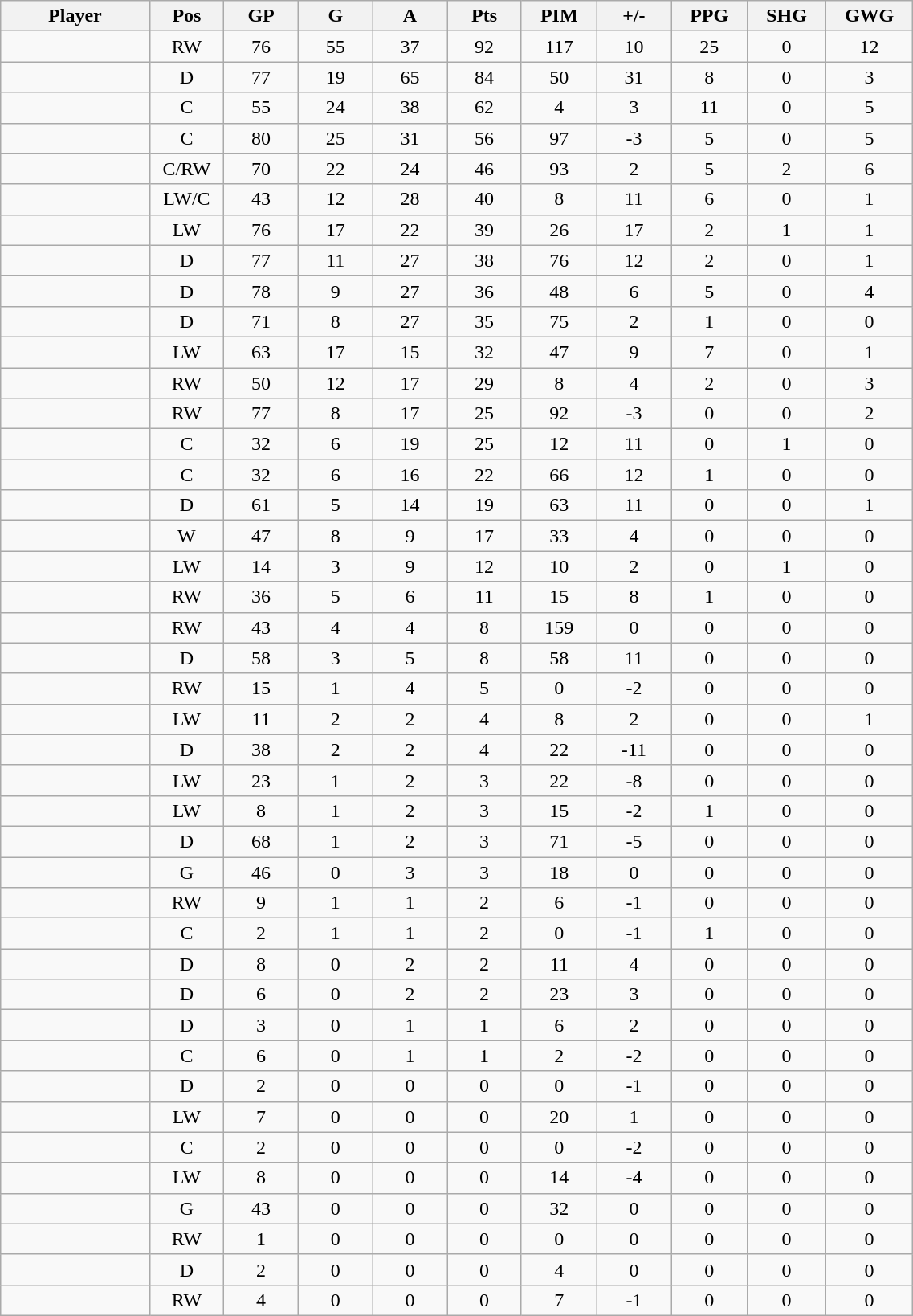<table class="wikitable sortable" width="60%">
<tr ALIGN="center">
<th bgcolor="#DDDDFF" width="10%">Player</th>
<th bgcolor="#DDDDFF" width="3%" title="Position">Pos</th>
<th bgcolor="#DDDDFF" width="5%" title="Games played">GP</th>
<th bgcolor="#DDDDFF" width="5%" title="Goals">G</th>
<th bgcolor="#DDDDFF" width="5%" title="Assists">A</th>
<th bgcolor="#DDDDFF" width="5%" title="Points">Pts</th>
<th bgcolor="#DDDDFF" width="5%" title="Penalties in Minutes">PIM</th>
<th bgcolor="#DDDDFF" width="5%" title="Plus/minus">+/-</th>
<th bgcolor="#DDDDFF" width="5%" title="Power play goals">PPG</th>
<th bgcolor="#DDDDFF" width="5%" title="Short-handed goals">SHG</th>
<th bgcolor="#DDDDFF" width="5%" title="Game-winning goals">GWG</th>
</tr>
<tr align="center">
<td align="right"></td>
<td>RW</td>
<td>76</td>
<td>55</td>
<td>37</td>
<td>92</td>
<td>117</td>
<td>10</td>
<td>25</td>
<td>0</td>
<td>12</td>
</tr>
<tr align="center">
<td align="right"></td>
<td>D</td>
<td>77</td>
<td>19</td>
<td>65</td>
<td>84</td>
<td>50</td>
<td>31</td>
<td>8</td>
<td>0</td>
<td>3</td>
</tr>
<tr align="center">
<td align="right"></td>
<td>C</td>
<td>55</td>
<td>24</td>
<td>38</td>
<td>62</td>
<td>4</td>
<td>3</td>
<td>11</td>
<td>0</td>
<td>5</td>
</tr>
<tr align="center">
<td align="right"></td>
<td>C</td>
<td>80</td>
<td>25</td>
<td>31</td>
<td>56</td>
<td>97</td>
<td>-3</td>
<td>5</td>
<td>0</td>
<td>5</td>
</tr>
<tr align="center">
<td align="right"></td>
<td>C/RW</td>
<td>70</td>
<td>22</td>
<td>24</td>
<td>46</td>
<td>93</td>
<td>2</td>
<td>5</td>
<td>2</td>
<td>6</td>
</tr>
<tr align="center">
<td align="right"></td>
<td>LW/C</td>
<td>43</td>
<td>12</td>
<td>28</td>
<td>40</td>
<td>8</td>
<td>11</td>
<td>6</td>
<td>0</td>
<td>1</td>
</tr>
<tr align="center">
<td align="right"></td>
<td>LW</td>
<td>76</td>
<td>17</td>
<td>22</td>
<td>39</td>
<td>26</td>
<td>17</td>
<td>2</td>
<td>1</td>
<td>1</td>
</tr>
<tr align="center">
<td align="right"></td>
<td>D</td>
<td>77</td>
<td>11</td>
<td>27</td>
<td>38</td>
<td>76</td>
<td>12</td>
<td>2</td>
<td>0</td>
<td>1</td>
</tr>
<tr align="center">
<td align="right"></td>
<td>D</td>
<td>78</td>
<td>9</td>
<td>27</td>
<td>36</td>
<td>48</td>
<td>6</td>
<td>5</td>
<td>0</td>
<td>4</td>
</tr>
<tr align="center">
<td align="right"></td>
<td>D</td>
<td>71</td>
<td>8</td>
<td>27</td>
<td>35</td>
<td>75</td>
<td>2</td>
<td>1</td>
<td>0</td>
<td>0</td>
</tr>
<tr align="center">
<td align="right"></td>
<td>LW</td>
<td>63</td>
<td>17</td>
<td>15</td>
<td>32</td>
<td>47</td>
<td>9</td>
<td>7</td>
<td>0</td>
<td>1</td>
</tr>
<tr align="center">
<td align="right"></td>
<td>RW</td>
<td>50</td>
<td>12</td>
<td>17</td>
<td>29</td>
<td>8</td>
<td>4</td>
<td>2</td>
<td>0</td>
<td>3</td>
</tr>
<tr align="center">
<td align="right"></td>
<td>RW</td>
<td>77</td>
<td>8</td>
<td>17</td>
<td>25</td>
<td>92</td>
<td>-3</td>
<td>0</td>
<td>0</td>
<td>2</td>
</tr>
<tr align="center">
<td align="right"></td>
<td>C</td>
<td>32</td>
<td>6</td>
<td>19</td>
<td>25</td>
<td>12</td>
<td>11</td>
<td>0</td>
<td>1</td>
<td>0</td>
</tr>
<tr align="center">
<td align="right"></td>
<td>C</td>
<td>32</td>
<td>6</td>
<td>16</td>
<td>22</td>
<td>66</td>
<td>12</td>
<td>1</td>
<td>0</td>
<td>0</td>
</tr>
<tr align="center">
<td align="right"></td>
<td>D</td>
<td>61</td>
<td>5</td>
<td>14</td>
<td>19</td>
<td>63</td>
<td>11</td>
<td>0</td>
<td>0</td>
<td>1</td>
</tr>
<tr align="center">
<td align="right"></td>
<td>W</td>
<td>47</td>
<td>8</td>
<td>9</td>
<td>17</td>
<td>33</td>
<td>4</td>
<td>0</td>
<td>0</td>
<td>0</td>
</tr>
<tr align="center">
<td align="right"></td>
<td>LW</td>
<td>14</td>
<td>3</td>
<td>9</td>
<td>12</td>
<td>10</td>
<td>2</td>
<td>0</td>
<td>1</td>
<td>0</td>
</tr>
<tr align="center">
<td align="right"></td>
<td>RW</td>
<td>36</td>
<td>5</td>
<td>6</td>
<td>11</td>
<td>15</td>
<td>8</td>
<td>1</td>
<td>0</td>
<td>0</td>
</tr>
<tr align="center">
<td align="right"></td>
<td>RW</td>
<td>43</td>
<td>4</td>
<td>4</td>
<td>8</td>
<td>159</td>
<td>0</td>
<td>0</td>
<td>0</td>
<td>0</td>
</tr>
<tr align="center">
<td align="right"></td>
<td>D</td>
<td>58</td>
<td>3</td>
<td>5</td>
<td>8</td>
<td>58</td>
<td>11</td>
<td>0</td>
<td>0</td>
<td>0</td>
</tr>
<tr align="center">
<td align="right"></td>
<td>RW</td>
<td>15</td>
<td>1</td>
<td>4</td>
<td>5</td>
<td>0</td>
<td>-2</td>
<td>0</td>
<td>0</td>
<td>0</td>
</tr>
<tr align="center">
<td align="right"></td>
<td>LW</td>
<td>11</td>
<td>2</td>
<td>2</td>
<td>4</td>
<td>8</td>
<td>2</td>
<td>0</td>
<td>0</td>
<td>1</td>
</tr>
<tr align="center">
<td align="right"></td>
<td>D</td>
<td>38</td>
<td>2</td>
<td>2</td>
<td>4</td>
<td>22</td>
<td>-11</td>
<td>0</td>
<td>0</td>
<td>0</td>
</tr>
<tr align="center">
<td align="right"></td>
<td>LW</td>
<td>23</td>
<td>1</td>
<td>2</td>
<td>3</td>
<td>22</td>
<td>-8</td>
<td>0</td>
<td>0</td>
<td>0</td>
</tr>
<tr align="center">
<td align="right"></td>
<td>LW</td>
<td>8</td>
<td>1</td>
<td>2</td>
<td>3</td>
<td>15</td>
<td>-2</td>
<td>1</td>
<td>0</td>
<td>0</td>
</tr>
<tr align="center">
<td align="right"></td>
<td>D</td>
<td>68</td>
<td>1</td>
<td>2</td>
<td>3</td>
<td>71</td>
<td>-5</td>
<td>0</td>
<td>0</td>
<td>0</td>
</tr>
<tr align="center">
<td align="right"></td>
<td>G</td>
<td>46</td>
<td>0</td>
<td>3</td>
<td>3</td>
<td>18</td>
<td>0</td>
<td>0</td>
<td>0</td>
<td>0</td>
</tr>
<tr align="center">
<td align="right"></td>
<td>RW</td>
<td>9</td>
<td>1</td>
<td>1</td>
<td>2</td>
<td>6</td>
<td>-1</td>
<td>0</td>
<td>0</td>
<td>0</td>
</tr>
<tr align="center">
<td align="right"></td>
<td>C</td>
<td>2</td>
<td>1</td>
<td>1</td>
<td>2</td>
<td>0</td>
<td>-1</td>
<td>1</td>
<td>0</td>
<td>0</td>
</tr>
<tr align="center">
<td align="right"></td>
<td>D</td>
<td>8</td>
<td>0</td>
<td>2</td>
<td>2</td>
<td>11</td>
<td>4</td>
<td>0</td>
<td>0</td>
<td>0</td>
</tr>
<tr align="center">
<td align="right"></td>
<td>D</td>
<td>6</td>
<td>0</td>
<td>2</td>
<td>2</td>
<td>23</td>
<td>3</td>
<td>0</td>
<td>0</td>
<td>0</td>
</tr>
<tr align="center">
<td align="right"></td>
<td>D</td>
<td>3</td>
<td>0</td>
<td>1</td>
<td>1</td>
<td>6</td>
<td>2</td>
<td>0</td>
<td>0</td>
<td>0</td>
</tr>
<tr align="center">
<td align="right"></td>
<td>C</td>
<td>6</td>
<td>0</td>
<td>1</td>
<td>1</td>
<td>2</td>
<td>-2</td>
<td>0</td>
<td>0</td>
<td>0</td>
</tr>
<tr align="center">
<td align="right"></td>
<td>D</td>
<td>2</td>
<td>0</td>
<td>0</td>
<td>0</td>
<td>0</td>
<td>-1</td>
<td>0</td>
<td>0</td>
<td>0</td>
</tr>
<tr align="center">
<td align="right"></td>
<td>LW</td>
<td>7</td>
<td>0</td>
<td>0</td>
<td>0</td>
<td>20</td>
<td>1</td>
<td>0</td>
<td>0</td>
<td>0</td>
</tr>
<tr align="center">
<td align="right"></td>
<td>C</td>
<td>2</td>
<td>0</td>
<td>0</td>
<td>0</td>
<td>0</td>
<td>-2</td>
<td>0</td>
<td>0</td>
<td>0</td>
</tr>
<tr align="center">
<td align="right"></td>
<td>LW</td>
<td>8</td>
<td>0</td>
<td>0</td>
<td>0</td>
<td>14</td>
<td>-4</td>
<td>0</td>
<td>0</td>
<td>0</td>
</tr>
<tr align="center">
<td align="right"></td>
<td>G</td>
<td>43</td>
<td>0</td>
<td>0</td>
<td>0</td>
<td>32</td>
<td>0</td>
<td>0</td>
<td>0</td>
<td>0</td>
</tr>
<tr align="center">
<td align="right"></td>
<td>RW</td>
<td>1</td>
<td>0</td>
<td>0</td>
<td>0</td>
<td>0</td>
<td>0</td>
<td>0</td>
<td>0</td>
<td>0</td>
</tr>
<tr align="center">
<td align="right"></td>
<td>D</td>
<td>2</td>
<td>0</td>
<td>0</td>
<td>0</td>
<td>4</td>
<td>0</td>
<td>0</td>
<td>0</td>
<td>0</td>
</tr>
<tr align="center">
<td align="right"></td>
<td>RW</td>
<td>4</td>
<td>0</td>
<td>0</td>
<td>0</td>
<td>7</td>
<td>-1</td>
<td>0</td>
<td>0</td>
<td>0</td>
</tr>
</table>
